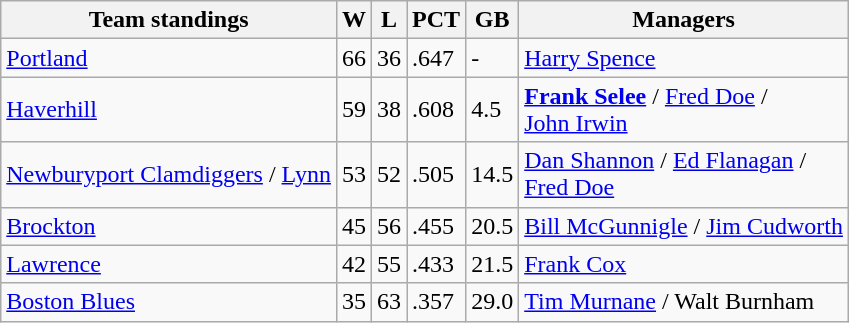<table class="wikitable">
<tr>
<th>Team standings</th>
<th>W</th>
<th>L</th>
<th>PCT</th>
<th>GB</th>
<th>Managers</th>
</tr>
<tr>
<td><a href='#'>Portland</a></td>
<td>66</td>
<td>36</td>
<td>.647</td>
<td>-</td>
<td><a href='#'>Harry Spence</a></td>
</tr>
<tr>
<td><a href='#'>Haverhill</a></td>
<td>59</td>
<td>38</td>
<td>.608</td>
<td>4.5</td>
<td><strong><a href='#'>Frank Selee</a></strong> / <a href='#'>Fred Doe</a> /<br> <a href='#'>John Irwin</a></td>
</tr>
<tr>
<td><a href='#'>Newburyport Clamdiggers</a> / <a href='#'>Lynn</a></td>
<td>53</td>
<td>52</td>
<td>.505</td>
<td>14.5</td>
<td><a href='#'>Dan Shannon</a> / <a href='#'>Ed Flanagan</a> /<br> <a href='#'>Fred Doe</a></td>
</tr>
<tr>
<td><a href='#'>Brockton</a></td>
<td>45</td>
<td>56</td>
<td>.455</td>
<td>20.5</td>
<td><a href='#'>Bill McGunnigle</a> / <a href='#'>Jim Cudworth</a></td>
</tr>
<tr>
<td><a href='#'>Lawrence</a></td>
<td>42</td>
<td>55</td>
<td>.433</td>
<td>21.5</td>
<td><a href='#'>Frank Cox</a></td>
</tr>
<tr>
<td><a href='#'>Boston Blues</a></td>
<td>35</td>
<td>63</td>
<td>.357</td>
<td>29.0</td>
<td><a href='#'>Tim Murnane</a> / Walt Burnham</td>
</tr>
</table>
